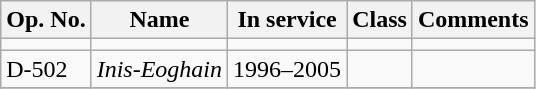<table class="wikitable">
<tr>
<th>Op. No.</th>
<th>Name</th>
<th>In service</th>
<th>Class</th>
<th>Comments</th>
</tr>
<tr>
<td></td>
<td></td>
<td></td>
<td></td>
<td></td>
</tr>
<tr>
<td>D-502</td>
<td><em>Inis-Eoghain</em></td>
<td>1996–2005</td>
<td></td>
<td></td>
</tr>
<tr>
</tr>
</table>
